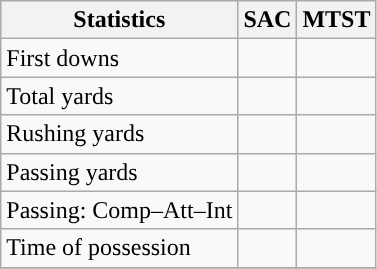<table class="wikitable" style="float: left;">
<tr>
<th>Statistics</th>
<th>SAC</th>
<th>MTST</th>
</tr>
<tr>
<td>First downs</td>
<td></td>
<td></td>
</tr>
<tr>
<td>Total yards</td>
<td></td>
<td></td>
</tr>
<tr>
<td>Rushing yards</td>
<td></td>
<td></td>
</tr>
<tr>
<td>Passing yards</td>
<td></td>
<td></td>
</tr>
<tr>
<td>Passing: Comp–Att–Int</td>
<td></td>
<td></td>
</tr>
<tr>
<td>Time of possession</td>
<td></td>
<td></td>
</tr>
<tr>
</tr>
</table>
